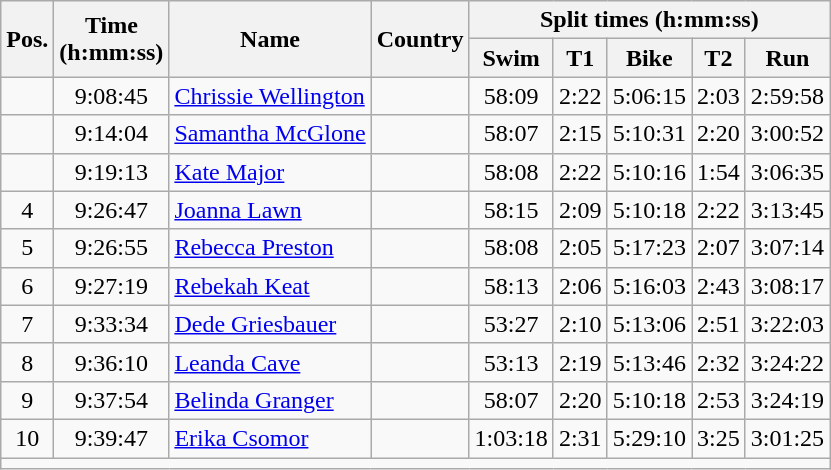<table class="wikitable" style="text-align:center">
<tr>
<th rowspan="2">Pos.</th>
<th rowspan="2">Time<br>(h:mm:ss)</th>
<th rowspan="2">Name</th>
<th rowspan="2">Country</th>
<th colspan="5">Split times (h:mm:ss)</th>
</tr>
<tr>
<th>Swim</th>
<th>T1</th>
<th>Bike</th>
<th>T2</th>
<th>Run</th>
</tr>
<tr>
<td></td>
<td>9:08:45</td>
<td align='left'><a href='#'>Chrissie Wellington</a></td>
<td align='left'></td>
<td>58:09</td>
<td>2:22</td>
<td>5:06:15</td>
<td>2:03</td>
<td>2:59:58</td>
</tr>
<tr>
<td></td>
<td>9:14:04</td>
<td align='left'><a href='#'>Samantha McGlone</a></td>
<td align='left'></td>
<td>58:07</td>
<td>2:15</td>
<td>5:10:31</td>
<td>2:20</td>
<td>3:00:52</td>
</tr>
<tr>
<td></td>
<td>9:19:13</td>
<td align='left'><a href='#'>Kate Major</a></td>
<td align='left'></td>
<td>58:08</td>
<td>2:22</td>
<td>5:10:16</td>
<td>1:54</td>
<td>3:06:35</td>
</tr>
<tr>
<td>4</td>
<td>9:26:47</td>
<td align='left'><a href='#'>Joanna Lawn</a></td>
<td align='left'></td>
<td>58:15</td>
<td>2:09</td>
<td>5:10:18</td>
<td>2:22</td>
<td>3:13:45</td>
</tr>
<tr>
<td>5</td>
<td>9:26:55</td>
<td align='left'><a href='#'>Rebecca Preston</a></td>
<td align='left'></td>
<td>58:08</td>
<td>2:05</td>
<td>5:17:23</td>
<td>2:07</td>
<td>3:07:14</td>
</tr>
<tr>
<td>6</td>
<td>9:27:19</td>
<td align='left'><a href='#'>Rebekah Keat</a></td>
<td align='left'></td>
<td>58:13</td>
<td>2:06</td>
<td>5:16:03</td>
<td>2:43</td>
<td>3:08:17</td>
</tr>
<tr>
<td>7</td>
<td>9:33:34</td>
<td align='left'><a href='#'>Dede Griesbauer</a></td>
<td align='left'></td>
<td>53:27</td>
<td>2:10</td>
<td>5:13:06</td>
<td>2:51</td>
<td>3:22:03</td>
</tr>
<tr>
<td>8</td>
<td>9:36:10</td>
<td align='left'><a href='#'>Leanda Cave</a></td>
<td align='left'></td>
<td>53:13</td>
<td>2:19</td>
<td>5:13:46</td>
<td>2:32</td>
<td>3:24:22</td>
</tr>
<tr>
<td>9</td>
<td>9:37:54</td>
<td align='left'><a href='#'>Belinda Granger</a></td>
<td align='left'></td>
<td>58:07</td>
<td>2:20</td>
<td>5:10:18</td>
<td>2:53</td>
<td>3:24:19</td>
</tr>
<tr>
<td>10</td>
<td>9:39:47</td>
<td align='left'><a href='#'>Erika Csomor</a></td>
<td align='left'></td>
<td>1:03:18</td>
<td>2:31</td>
<td>5:29:10</td>
<td>3:25</td>
<td>3:01:25</td>
</tr>
<tr>
<td colspan="9" align="left"></td>
</tr>
</table>
